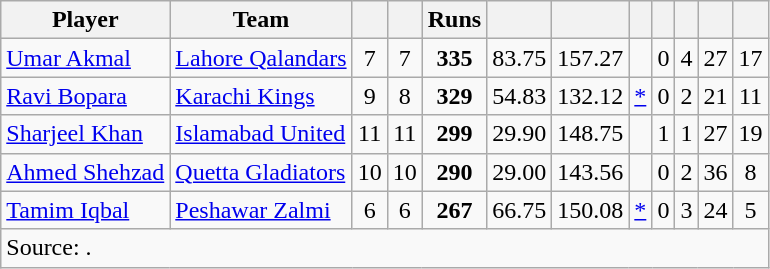<table class="wikitable sortable" style="text-align: center;">
<tr>
<th class="unsortable">Player</th>
<th>Team</th>
<th></th>
<th></th>
<th>Runs</th>
<th></th>
<th></th>
<th></th>
<th></th>
<th></th>
<th></th>
<th></th>
</tr>
<tr>
<td style="text-align:left"><a href='#'>Umar Akmal</a></td>
<td style="text-align:left"><a href='#'>Lahore Qalandars</a></td>
<td>7</td>
<td>7</td>
<td><strong>335</strong></td>
<td>83.75</td>
<td>157.27</td>
<td><a href='#'></a></td>
<td>0</td>
<td>4</td>
<td>27</td>
<td>17</td>
</tr>
<tr>
<td style="text-align:left"><a href='#'>Ravi Bopara</a></td>
<td style="text-align:left"><a href='#'>Karachi Kings</a></td>
<td>9</td>
<td>8</td>
<td><strong>329</strong></td>
<td>54.83</td>
<td>132.12</td>
<td><a href='#'>*</a></td>
<td>0</td>
<td>2</td>
<td>21</td>
<td>11</td>
</tr>
<tr>
<td style="text-align:left"><a href='#'>Sharjeel Khan</a></td>
<td style="text-align:left"><a href='#'>Islamabad United</a></td>
<td>11</td>
<td>11</td>
<td><strong>299</strong></td>
<td>29.90</td>
<td>148.75</td>
<td><a href='#'></a></td>
<td>1</td>
<td>1</td>
<td>27</td>
<td>19</td>
</tr>
<tr>
<td style="text-align:left"><a href='#'>Ahmed Shehzad</a></td>
<td style="text-align:left"><a href='#'>Quetta Gladiators</a></td>
<td>10</td>
<td>10</td>
<td><strong>290</strong></td>
<td>29.00</td>
<td>143.56</td>
<td><a href='#'></a></td>
<td>0</td>
<td>2</td>
<td>36</td>
<td>8</td>
</tr>
<tr>
<td style="text-align:left"><a href='#'>Tamim Iqbal</a></td>
<td style="text-align:left"><a href='#'>Peshawar Zalmi</a></td>
<td>6</td>
<td>6</td>
<td><strong>267</strong></td>
<td>66.75</td>
<td>150.08</td>
<td><a href='#'>*</a></td>
<td>0</td>
<td>3</td>
<td>24</td>
<td>5</td>
</tr>
<tr>
<td style="text-align:left" colspan="12">Source: .</td>
</tr>
</table>
